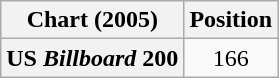<table class="wikitable plainrowheaders" style="text-align:center">
<tr>
<th scope="col">Chart (2005)</th>
<th scope="col">Position</th>
</tr>
<tr>
<th scope="row">US <em>Billboard</em> 200</th>
<td>166</td>
</tr>
</table>
